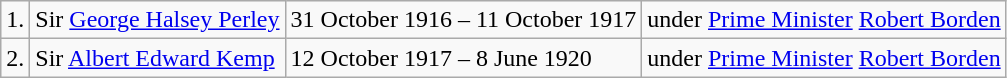<table class="wikitable">
<tr>
<td>1.</td>
<td>Sir <a href='#'>George Halsey Perley</a></td>
<td>31 October 1916 – 11 October 1917</td>
<td>under <a href='#'>Prime Minister</a> <a href='#'>Robert Borden</a></td>
</tr>
<tr>
<td>2.</td>
<td>Sir <a href='#'>Albert Edward Kemp</a></td>
<td>12 October 1917  – 8 June 1920</td>
<td>under <a href='#'>Prime Minister</a> <a href='#'>Robert Borden</a></td>
</tr>
</table>
